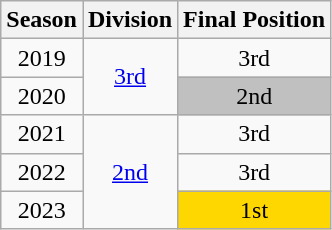<table class="wikitable sortable">
<tr>
<th>Season</th>
<th>Division</th>
<th>Final Position</th>
</tr>
<tr>
<td align=center>2019</td>
<td rowspan=2 align=center><a href='#'>3rd</a></td>
<td align=center>3rd</td>
</tr>
<tr>
<td align=center>2020</td>
<td align=center style="background:silver;">2nd</td>
</tr>
<tr>
<td align=center>2021</td>
<td rowspan=3 align=center><a href='#'>2nd</a></td>
<td align=center>3rd</td>
</tr>
<tr>
<td align=center>2022</td>
<td align=center>3rd</td>
</tr>
<tr>
<td align=center>2023</td>
<td align=center style="background:gold;">1st</td>
</tr>
</table>
